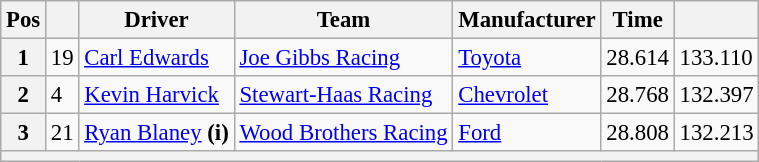<table class="wikitable" style="font-size:95%">
<tr>
<th>Pos</th>
<th></th>
<th>Driver</th>
<th>Team</th>
<th>Manufacturer</th>
<th>Time</th>
<th></th>
</tr>
<tr>
<th>1</th>
<td>19</td>
<td><a href='#'>Carl Edwards</a></td>
<td><a href='#'>Joe Gibbs Racing</a></td>
<td><a href='#'>Toyota</a></td>
<td>28.614</td>
<td>133.110</td>
</tr>
<tr>
<th>2</th>
<td>4</td>
<td><a href='#'>Kevin Harvick</a></td>
<td><a href='#'>Stewart-Haas Racing</a></td>
<td><a href='#'>Chevrolet</a></td>
<td>28.768</td>
<td>132.397</td>
</tr>
<tr>
<th>3</th>
<td>21</td>
<td><a href='#'>Ryan Blaney</a> <strong>(i)</strong></td>
<td><a href='#'>Wood Brothers Racing</a></td>
<td><a href='#'>Ford</a></td>
<td>28.808</td>
<td>132.213</td>
</tr>
<tr>
<th colspan="7"></th>
</tr>
</table>
